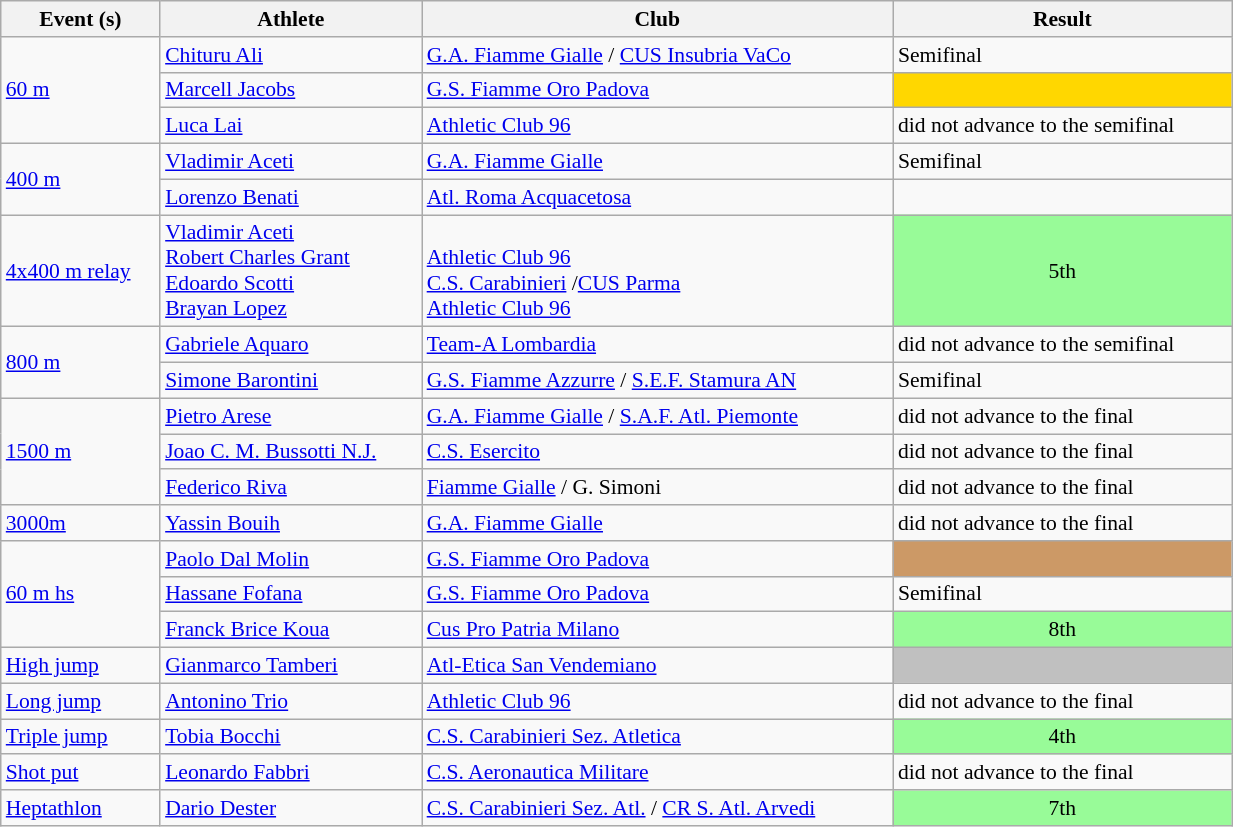<table class="wikitable" width=65% style="font-size:90%; text-align:left;">
<tr>
<th>Event (s)</th>
<th>Athlete</th>
<th>Club</th>
<th>Result</th>
</tr>
<tr>
<td rowspan=3><a href='#'>60 m</a></td>
<td><a href='#'>Chituru Ali</a></td>
<td><a href='#'>G.A. Fiamme Gialle</a> / <a href='#'>CUS Insubria VaCo</a></td>
<td>Semifinal</td>
</tr>
<tr>
<td><a href='#'>Marcell Jacobs</a></td>
<td><a href='#'>G.S. Fiamme Oro Padova</a></td>
<td align=center bgcolor=gold></td>
</tr>
<tr>
<td><a href='#'>Luca Lai</a></td>
<td><a href='#'>Athletic Club 96</a></td>
<td>did not advance to the semifinal</td>
</tr>
<tr>
<td rowspan=2><a href='#'>400 m</a></td>
<td><a href='#'>Vladimir Aceti</a></td>
<td><a href='#'>G.A. Fiamme Gialle</a></td>
<td>Semifinal</td>
</tr>
<tr>
<td><a href='#'>Lorenzo Benati</a></td>
<td><a href='#'>Atl. Roma Acquacetosa</a></td>
<td></td>
</tr>
<tr>
<td><a href='#'>4x400 m relay</a></td>
<td><a href='#'>Vladimir Aceti</a><br><a href='#'>Robert Charles Grant</a><br><a href='#'>Edoardo Scotti</a><br><a href='#'>Brayan Lopez</a></td>
<td><br><a href='#'>Athletic Club 96</a><br><a href='#'>C.S. Carabinieri</a> /<a href='#'>CUS Parma</a><br><a href='#'>Athletic Club 96</a></td>
<td bgcolor=palegreen align=center>5th</td>
</tr>
<tr>
<td rowspan=2><a href='#'>800 m</a></td>
<td><a href='#'>Gabriele Aquaro</a></td>
<td><a href='#'>Team-A Lombardia</a></td>
<td>did not advance to the semifinal</td>
</tr>
<tr>
<td><a href='#'>Simone Barontini</a></td>
<td><a href='#'>G.S. Fiamme Azzurre</a> / <a href='#'>S.E.F. Stamura AN</a></td>
<td>Semifinal</td>
</tr>
<tr>
<td rowspan=3><a href='#'>1500 m</a></td>
<td><a href='#'>Pietro Arese</a></td>
<td><a href='#'>G.A. Fiamme Gialle</a> / <a href='#'>S.A.F. Atl. Piemonte</a></td>
<td>did not advance to the final</td>
</tr>
<tr>
<td><a href='#'>Joao C. M. Bussotti N.J.</a></td>
<td><a href='#'>C.S. Esercito</a></td>
<td>did not advance to the final</td>
</tr>
<tr>
<td><a href='#'>Federico Riva</a></td>
<td><a href='#'>Fiamme Gialle</a> / G. Simoni</td>
<td>did not advance to the final</td>
</tr>
<tr>
<td><a href='#'>3000m</a></td>
<td><a href='#'>Yassin Bouih</a></td>
<td><a href='#'>G.A. Fiamme Gialle</a></td>
<td>did not advance to the final</td>
</tr>
<tr>
<td rowspan=3><a href='#'>60 m hs</a></td>
<td><a href='#'>Paolo Dal Molin</a></td>
<td><a href='#'>G.S. Fiamme Oro Padova</a></td>
<td align=center bgcolor=cc9966></td>
</tr>
<tr>
<td><a href='#'>Hassane Fofana</a></td>
<td><a href='#'>G.S. Fiamme Oro Padova</a></td>
<td>Semifinal</td>
</tr>
<tr>
<td><a href='#'>Franck Brice Koua</a></td>
<td><a href='#'>Cus Pro Patria Milano</a></td>
<td align=center bgcolor=palegreen>8th</td>
</tr>
<tr>
<td><a href='#'>High jump</a></td>
<td><a href='#'>Gianmarco Tamberi</a></td>
<td><a href='#'>Atl-Etica San Vendemiano</a></td>
<td align=center bgcolor=silver></td>
</tr>
<tr>
<td><a href='#'>Long jump</a></td>
<td><a href='#'>Antonino Trio</a></td>
<td><a href='#'>Athletic Club 96</a></td>
<td>did not advance to the final</td>
</tr>
<tr>
<td><a href='#'>Triple jump</a></td>
<td><a href='#'>Tobia Bocchi</a></td>
<td><a href='#'>C.S. Carabinieri Sez. Atletica</a></td>
<td align=center bgcolor=palegreen>4th</td>
</tr>
<tr>
<td><a href='#'>Shot put</a></td>
<td><a href='#'>Leonardo Fabbri</a></td>
<td><a href='#'>C.S. Aeronautica Militare</a></td>
<td>did not advance to the final</td>
</tr>
<tr>
<td><a href='#'>Heptathlon</a></td>
<td><a href='#'>Dario Dester</a></td>
<td><a href='#'>C.S. Carabinieri Sez. Atl.</a> / <a href='#'>CR S. Atl. Arvedi</a></td>
<td align=center bgcolor=palegreen>7th</td>
</tr>
</table>
